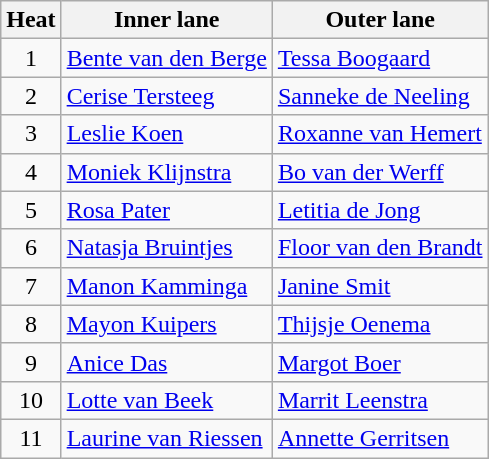<table class="wikitable">
<tr>
<th>Heat</th>
<th>Inner lane</th>
<th>Outer lane</th>
</tr>
<tr>
<td align="center">1</td>
<td><a href='#'>Bente van den Berge</a></td>
<td><a href='#'>Tessa Boogaard</a></td>
</tr>
<tr>
<td align="center">2</td>
<td><a href='#'>Cerise Tersteeg</a></td>
<td><a href='#'>Sanneke de Neeling</a></td>
</tr>
<tr>
<td align="center">3</td>
<td><a href='#'>Leslie Koen</a></td>
<td><a href='#'>Roxanne van Hemert</a></td>
</tr>
<tr>
<td align="center">4</td>
<td><a href='#'>Moniek Klijnstra</a></td>
<td><a href='#'>Bo van der Werff</a></td>
</tr>
<tr>
<td align="center">5</td>
<td><a href='#'>Rosa Pater</a></td>
<td><a href='#'>Letitia de Jong</a></td>
</tr>
<tr>
<td align="center">6</td>
<td><a href='#'>Natasja Bruintjes</a></td>
<td><a href='#'>Floor van den Brandt</a></td>
</tr>
<tr>
<td align="center">7</td>
<td><a href='#'>Manon Kamminga</a></td>
<td><a href='#'>Janine Smit</a></td>
</tr>
<tr>
<td align="center">8</td>
<td><a href='#'>Mayon Kuipers</a></td>
<td><a href='#'>Thijsje Oenema</a></td>
</tr>
<tr>
<td align="center">9</td>
<td><a href='#'>Anice Das</a></td>
<td><a href='#'>Margot Boer</a></td>
</tr>
<tr>
<td align="center">10</td>
<td><a href='#'>Lotte van Beek</a></td>
<td><a href='#'>Marrit Leenstra</a></td>
</tr>
<tr>
<td align="center">11</td>
<td><a href='#'>Laurine van Riessen</a></td>
<td><a href='#'>Annette Gerritsen</a></td>
</tr>
</table>
